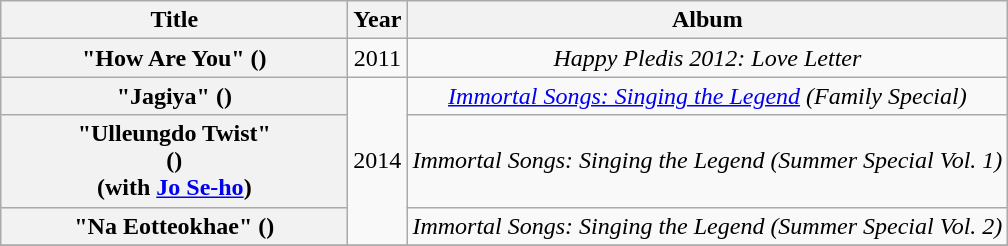<table class="wikitable plainrowheaders" style="text-align:center;" border="1">
<tr>
<th scope="col" style="width:14em;">Title</th>
<th scope="col">Year</th>
<th scope="col">Album</th>
</tr>
<tr>
<th scope="row">"How Are You" ()</th>
<td rowspan="1">2011</td>
<td align="center"><em>Happy Pledis 2012: Love Letter</em></td>
</tr>
<tr>
<th scope="row">"Jagiya" ()</th>
<td rowspan="3">2014</td>
<td align="center"><em><a href='#'>Immortal Songs: Singing the Legend</a> (Family Special)</em></td>
</tr>
<tr>
<th scope="row">"Ulleungdo Twist" <br>() <br><span>(with <a href='#'>Jo Se-ho</a>)</span></th>
<td align="center"><em>Immortal Songs: Singing the Legend (Summer Special Vol. 1)</em></td>
</tr>
<tr>
<th scope="row">"Na Eotteokhae" ()</th>
<td align="center"><em>Immortal Songs: Singing the Legend (Summer Special Vol. 2)</em></td>
</tr>
<tr>
</tr>
</table>
